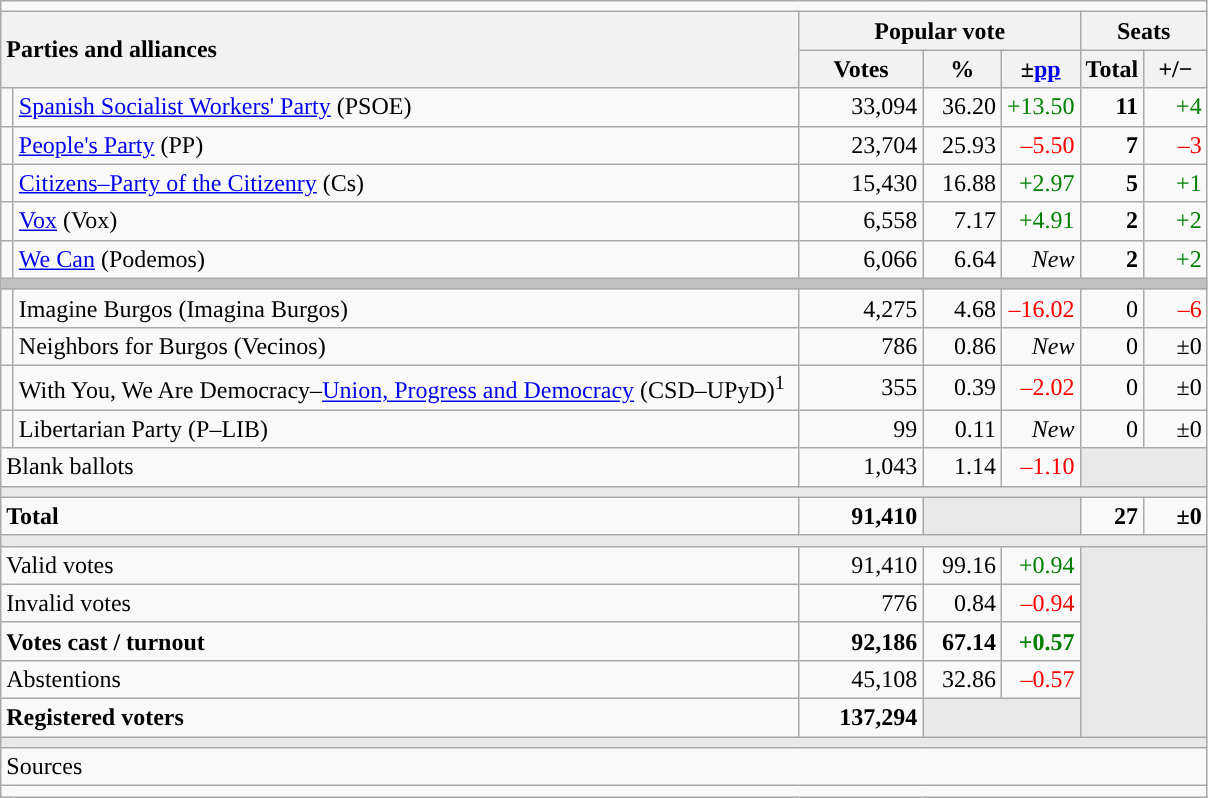<table class="wikitable" style="text-align:right;">
<tr>
<td colspan="7"></td>
</tr>
<tr>
<th style="text-align:left;" rowspan="2" colspan="2" width="525">Parties and alliances</th>
<th colspan="3">Popular vote</th>
<th colspan="2">Seats</th>
</tr>
<tr>
<th width="75">Votes</th>
<th width="45">%</th>
<th width="45">±<a href='#'>pp</a></th>
<th width="35">Total</th>
<th width="35">+/−</th>
</tr>
<tr>
<td width="1" style="color:inherit;background:"></td>
<td align="left"><a href='#'>Spanish Socialist Workers' Party</a> (PSOE)</td>
<td>33,094</td>
<td>36.20</td>
<td style="color:green;">+13.50</td>
<td><strong>11</strong></td>
<td style="color:green;">+4</td>
</tr>
<tr>
<td style="color:inherit;background:"></td>
<td align="left"><a href='#'>People's Party</a> (PP)</td>
<td>23,704</td>
<td>25.93</td>
<td style="color:red;">–5.50</td>
<td><strong>7</strong></td>
<td style="color:red;">–3</td>
</tr>
<tr>
<td style="color:inherit;background:"></td>
<td align="left"><a href='#'>Citizens–Party of the Citizenry</a> (Cs)</td>
<td>15,430</td>
<td>16.88</td>
<td style="color:green;">+2.97</td>
<td><strong>5</strong></td>
<td style="color:green;">+1</td>
</tr>
<tr>
<td style="color:inherit;background:"></td>
<td align="left"><a href='#'>Vox</a> (Vox)</td>
<td>6,558</td>
<td>7.17</td>
<td style="color:green;">+4.91</td>
<td><strong>2</strong></td>
<td style="color:green;">+2</td>
</tr>
<tr>
<td style="color:inherit;background:"></td>
<td align="left"><a href='#'>We Can</a> (Podemos)</td>
<td>6,066</td>
<td>6.64</td>
<td><em>New</em></td>
<td><strong>2</strong></td>
<td style="color:green;">+2</td>
</tr>
<tr>
<td colspan="7" bgcolor="#C0C0C0"></td>
</tr>
<tr>
<td style="color:inherit;background:"></td>
<td align="left">Imagine Burgos (Imagina Burgos)</td>
<td>4,275</td>
<td>4.68</td>
<td style="color:red;">–16.02</td>
<td>0</td>
<td style="color:red;">–6</td>
</tr>
<tr>
<td style="color:inherit;background:"></td>
<td align="left">Neighbors for Burgos (Vecinos)</td>
<td>786</td>
<td>0.86</td>
<td><em>New</em></td>
<td>0</td>
<td>±0</td>
</tr>
<tr>
<td style="color:inherit;background:"></td>
<td align="left">With You, We Are Democracy–<a href='#'>Union, Progress and Democracy</a> (CSD–UPyD)<sup>1</sup></td>
<td>355</td>
<td>0.39</td>
<td style="color:red;">–2.02</td>
<td>0</td>
<td>±0</td>
</tr>
<tr>
<td style="color:inherit;background:"></td>
<td align="left">Libertarian Party (P–LIB)</td>
<td>99</td>
<td>0.11</td>
<td><em>New</em></td>
<td>0</td>
<td>±0</td>
</tr>
<tr>
<td align="left" colspan="2">Blank ballots</td>
<td>1,043</td>
<td>1.14</td>
<td style="color:red;">–1.10</td>
<td bgcolor="#E9E9E9" colspan="2"></td>
</tr>
<tr>
<td colspan="7" bgcolor="#E9E9E9"></td>
</tr>
<tr style="font-weight:bold;">
<td align="left" colspan="2">Total</td>
<td>91,410</td>
<td bgcolor="#E9E9E9" colspan="2"></td>
<td>27</td>
<td>±0</td>
</tr>
<tr>
<td colspan="7" bgcolor="#E9E9E9"></td>
</tr>
<tr>
<td align="left" colspan="2">Valid votes</td>
<td>91,410</td>
<td>99.16</td>
<td style="color:green;">+0.94</td>
<td bgcolor="#E9E9E9" colspan="2" rowspan="5"></td>
</tr>
<tr>
<td align="left" colspan="2">Invalid votes</td>
<td>776</td>
<td>0.84</td>
<td style="color:red;">–0.94</td>
</tr>
<tr style="font-weight:bold;">
<td align="left" colspan="2">Votes cast / turnout</td>
<td>92,186</td>
<td>67.14</td>
<td style="color:green;">+0.57</td>
</tr>
<tr>
<td align="left" colspan="2">Abstentions</td>
<td>45,108</td>
<td>32.86</td>
<td style="color:red;">–0.57</td>
</tr>
<tr style="font-weight:bold;">
<td align="left" colspan="2">Registered voters</td>
<td>137,294</td>
<td bgcolor="#E9E9E9" colspan="2"></td>
</tr>
<tr>
<td colspan="7" bgcolor="#E9E9E9"></td>
</tr>
<tr>
<td align="left" colspan="7">Sources</td>
</tr>
<tr>
<td colspan="7" style="text-align:left; max-width:790px;"></td>
</tr>
</table>
